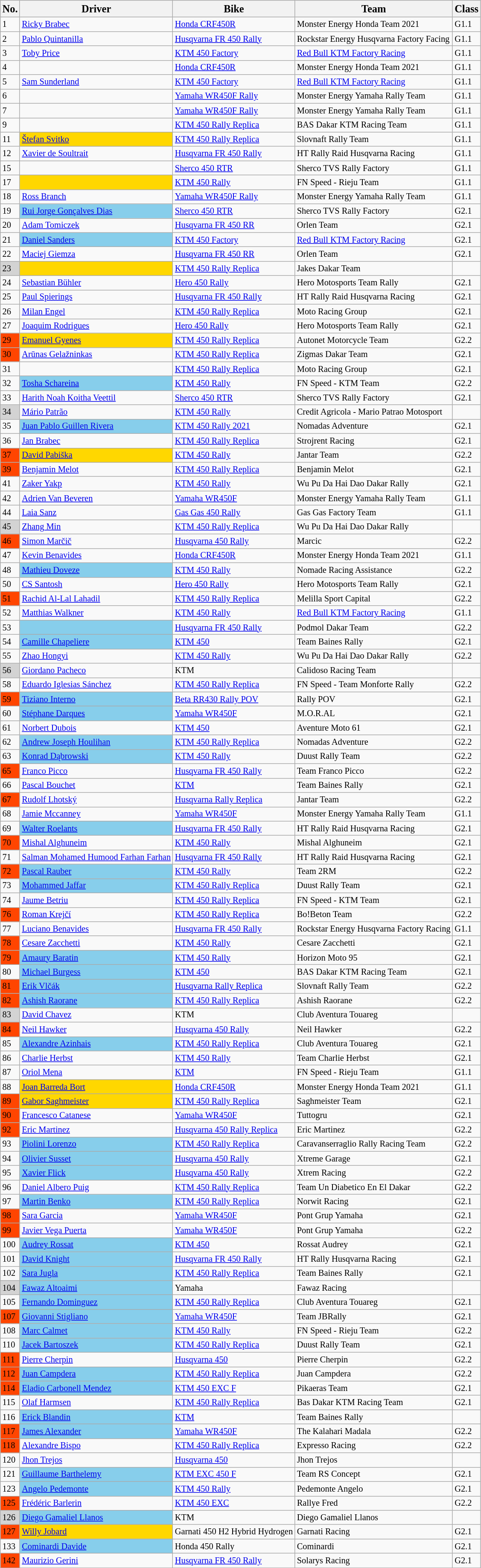<table class="wikitable sortable" style="font-size:85%;">
<tr>
<th><big>No.</big></th>
<th><big>Driver</big></th>
<th><big>Bike</big></th>
<th><big>Team</big></th>
<th><big>Class</big></th>
</tr>
<tr>
<td>1</td>
<td> <a href='#'>Ricky Brabec</a></td>
<td><a href='#'>Honda CRF450R</a></td>
<td>Monster Energy Honda Team 2021</td>
<td>G1.1</td>
</tr>
<tr>
<td>2</td>
<td> <a href='#'>Pablo Quintanilla</a></td>
<td><a href='#'>Husqvarna FR 450 Rally</a></td>
<td>Rockstar Energy Husqvarna Factory Facing</td>
<td>G1.1</td>
</tr>
<tr>
<td>3</td>
<td> <a href='#'>Toby Price</a></td>
<td><a href='#'>KTM 450 Factory</a></td>
<td><a href='#'>Red Bull KTM Factory Racing</a></td>
<td>G1.1</td>
</tr>
<tr>
<td>4</td>
<td> </td>
<td><a href='#'>Honda CRF450R</a></td>
<td>Monster Energy Honda Team 2021</td>
<td>G1.1</td>
</tr>
<tr>
<td>5</td>
<td> <a href='#'>Sam Sunderland</a></td>
<td><a href='#'>KTM 450 Factory</a></td>
<td><a href='#'>Red Bull KTM Factory Racing</a></td>
<td>G1.1</td>
</tr>
<tr>
<td>6</td>
<td> </td>
<td><a href='#'>Yamaha WR450F Rally</a></td>
<td>Monster Energy Yamaha Rally Team</td>
<td>G1.1</td>
</tr>
<tr>
<td>7</td>
<td> </td>
<td><a href='#'>Yamaha WR450F Rally</a></td>
<td>Monster Energy Yamaha Rally Team</td>
<td>G1.1</td>
</tr>
<tr>
<td>9</td>
<td> </td>
<td><a href='#'>KTM 450 Rally Replica</a></td>
<td>BAS Dakar KTM Racing Team</td>
<td>G1.1</td>
</tr>
<tr>
<td>11</td>
<td bgcolor="gold"> <a href='#'>Štefan Svitko</a></td>
<td><a href='#'>KTM 450 Rally Replica</a></td>
<td>Slovnaft Rally Team</td>
<td>G1.1</td>
</tr>
<tr>
<td>12</td>
<td> <a href='#'>Xavier de Soultrait</a></td>
<td><a href='#'>Husqvarna FR 450 Rally</a></td>
<td>HT Rally Raid Husqvarna Racing</td>
<td>G1.1</td>
</tr>
<tr>
<td>15</td>
<td> </td>
<td><a href='#'>Sherco 450 RTR</a></td>
<td>Sherco TVS Rally Factory</td>
<td>G1.1</td>
</tr>
<tr>
<td>17</td>
<td bgcolor="gold"> </td>
<td><a href='#'>KTM 450 Rally</a></td>
<td>FN Speed - Rieju Team</td>
<td>G1.1</td>
</tr>
<tr>
<td>18</td>
<td> <a href='#'>Ross Branch</a></td>
<td><a href='#'>Yamaha WR450F Rally</a></td>
<td>Monster Energy Yamaha Rally Team</td>
<td>G1.1</td>
</tr>
<tr>
<td>19</td>
<td bgcolor="skyblue"> <a href='#'>Rui Jorge Gonçalves Dias</a></td>
<td><a href='#'>Sherco 450 RTR</a></td>
<td>Sherco TVS Rally Factory</td>
<td>G2.1</td>
</tr>
<tr>
<td>20</td>
<td> <a href='#'>Adam Tomiczek</a></td>
<td><a href='#'>Husqvarna FR 450 RR</a></td>
<td>Orlen Team</td>
<td>G2.1</td>
</tr>
<tr>
<td>21</td>
<td bgcolor="skyblue"> <a href='#'>Daniel Sanders</a></td>
<td><a href='#'>KTM 450 Factory</a></td>
<td><a href='#'>Red Bull KTM Factory Racing</a></td>
<td>G2.1</td>
</tr>
<tr>
<td>22</td>
<td> <a href='#'>Maciej Giemza</a></td>
<td><a href='#'>Husqvarna FR 450 RR</a></td>
<td>Orlen Team</td>
<td>G2.1</td>
</tr>
<tr>
<td bgcolor="lightgrey">23</td>
<td bgcolor="gold"> </td>
<td><a href='#'>KTM 450 Rally Replica</a></td>
<td>Jakes Dakar Team</td>
<td></td>
</tr>
<tr>
<td>24</td>
<td> <a href='#'>Sebastian Bühler</a></td>
<td><a href='#'>Hero 450 Rally</a></td>
<td>Hero Motosports Team Rally</td>
<td>G2.1</td>
</tr>
<tr>
<td>25</td>
<td> <a href='#'>Paul Spierings</a></td>
<td><a href='#'>Husqvarna FR 450 Rally</a></td>
<td>HT Rally Raid Husqvarna Racing</td>
<td>G2.1</td>
</tr>
<tr>
<td>26</td>
<td> <a href='#'>Milan Engel</a></td>
<td><a href='#'>KTM 450 Rally Replica</a></td>
<td>Moto Racing Group</td>
<td>G2.1</td>
</tr>
<tr>
<td>27</td>
<td> <a href='#'>Joaquim Rodrigues</a></td>
<td><a href='#'>Hero 450 Rally</a></td>
<td>Hero Motosports Team Rally</td>
<td>G2.1</td>
</tr>
<tr>
<td bgcolor="orangered">29</td>
<td bgcolor="gold"> <a href='#'>Emanuel Gyenes</a></td>
<td><a href='#'>KTM 450 Rally Replica</a></td>
<td>Autonet Motorcycle Team</td>
<td>G2.2</td>
</tr>
<tr>
<td bgcolor="orangered">30</td>
<td> <a href='#'>Arūnas Gelažninkas</a></td>
<td><a href='#'>KTM 450 Rally Replica</a></td>
<td>Zigmas Dakar Team</td>
<td>G2.1</td>
</tr>
<tr>
<td>31</td>
<td> </td>
<td><a href='#'>KTM 450 Rally Replica</a></td>
<td>Moto Racing Group</td>
<td>G2.1</td>
</tr>
<tr>
<td>32</td>
<td bgcolor="skyblue"> <a href='#'>Tosha Schareina</a></td>
<td><a href='#'>KTM 450 Rally</a></td>
<td>FN Speed - KTM Team</td>
<td>G2.2</td>
</tr>
<tr>
<td>33</td>
<td> <a href='#'>Harith Noah Koitha Veettil</a></td>
<td><a href='#'>Sherco 450 RTR</a></td>
<td>Sherco TVS Rally Factory</td>
<td>G2.1</td>
</tr>
<tr>
<td bgcolor="lightgrey">34</td>
<td> <a href='#'>Mário Patrão</a></td>
<td><a href='#'>KTM 450 Rally</a></td>
<td>Credit Agricola - Mario Patrao Motosport</td>
<td></td>
</tr>
<tr>
<td>35</td>
<td bgcolor="skyblue"> <a href='#'>Juan Pablo Guillen Rivera</a></td>
<td><a href='#'>KTM 450 Rally 2021</a></td>
<td>Nomadas Adventure</td>
<td>G2.1</td>
</tr>
<tr>
<td>36</td>
<td> <a href='#'>Jan Brabec</a></td>
<td><a href='#'>KTM 450 Rally Replica</a></td>
<td>Strojrent Racing</td>
<td>G2.1</td>
</tr>
<tr>
<td bgcolor="orangered">37</td>
<td bgcolor="gold"> <a href='#'>David Pabiška</a></td>
<td><a href='#'>KTM 450 Rally</a></td>
<td>Jantar Team</td>
<td>G2.2</td>
</tr>
<tr>
<td bgcolor="orangered">39</td>
<td> <a href='#'>Benjamin Melot</a></td>
<td><a href='#'>KTM 450 Rally Replica</a></td>
<td>Benjamin Melot</td>
<td>G2.1</td>
</tr>
<tr>
<td>41</td>
<td> <a href='#'>Zaker Yakp</a></td>
<td><a href='#'>KTM 450 Rally</a></td>
<td>Wu Pu Da Hai Dao Dakar Rally</td>
<td>G2.1</td>
</tr>
<tr>
<td>42</td>
<td> <a href='#'>Adrien Van Beveren</a></td>
<td><a href='#'>Yamaha WR450F</a></td>
<td>Monster Energy Yamaha Rally Team</td>
<td>G1.1</td>
</tr>
<tr>
<td>44</td>
<td> <a href='#'>Laia Sanz</a></td>
<td><a href='#'>Gas Gas 450 Rally</a></td>
<td>Gas Gas Factory Team</td>
<td>G1.1</td>
</tr>
<tr>
<td bgcolor="lightgrey">45</td>
<td> <a href='#'>Zhang Min</a></td>
<td><a href='#'>KTM 450 Rally Replica</a></td>
<td>Wu Pu Da Hai Dao Dakar Rally</td>
<td></td>
</tr>
<tr>
<td bgcolor="orangered">46</td>
<td> <a href='#'>Simon Marčič</a></td>
<td><a href='#'>Husqvarna 450 Rally</a></td>
<td>Marcic</td>
<td>G2.2</td>
</tr>
<tr>
<td>47</td>
<td> <a href='#'>Kevin Benavides</a></td>
<td><a href='#'>Honda CRF450R</a></td>
<td>Monster Energy Honda Team 2021</td>
<td>G1.1</td>
</tr>
<tr>
<td>48</td>
<td bgcolor="skyblue"> <a href='#'>Mathieu Doveze</a></td>
<td><a href='#'>KTM 450 Rally</a></td>
<td>Nomade Racing Assistance</td>
<td>G2.2</td>
</tr>
<tr>
<td>50</td>
<td> <a href='#'>CS Santosh</a></td>
<td><a href='#'>Hero 450 Rally</a></td>
<td>Hero Motosports Team Rally</td>
<td>G2.1</td>
</tr>
<tr>
<td bgcolor="orangered">51</td>
<td> <a href='#'>Rachid Al-Lal Lahadil</a></td>
<td><a href='#'>KTM 450 Rally Replica</a></td>
<td>Melilla Sport Capital</td>
<td>G2.2</td>
</tr>
<tr>
<td>52</td>
<td> <a href='#'>Matthias Walkner</a></td>
<td><a href='#'>KTM 450 Rally</a></td>
<td><a href='#'>Red Bull KTM Factory Racing</a></td>
<td>G1.1</td>
</tr>
<tr>
<td>53</td>
<td bgcolor="skyblue"> </td>
<td><a href='#'>Husqvarna FR 450 Rally</a></td>
<td>Podmol Dakar Team</td>
<td>G2.2</td>
</tr>
<tr>
<td>54</td>
<td bgcolor="skyblue"> <a href='#'>Camille Chapeliere</a></td>
<td><a href='#'>KTM 450</a></td>
<td>Team Baines Rally</td>
<td>G2.1</td>
</tr>
<tr>
<td>55</td>
<td> <a href='#'>Zhao Hongyi</a></td>
<td><a href='#'>KTM 450 Rally</a></td>
<td>Wu Pu Da Hai Dao Dakar Rally</td>
<td>G2.2</td>
</tr>
<tr>
<td bgcolor="lightgrey">56</td>
<td> <a href='#'>Giordano Pacheco</a></td>
<td>KTM</td>
<td>Calidoso Racing Team</td>
<td></td>
</tr>
<tr>
<td>58</td>
<td> <a href='#'>Eduardo Iglesias Sánchez</a></td>
<td><a href='#'>KTM 450 Rally Replica</a></td>
<td>FN Speed - Team Monforte Rally</td>
<td>G2.2</td>
</tr>
<tr>
<td bgcolor="orangered">59</td>
<td bgcolor="skyblue"> <a href='#'>Tiziano Interno</a></td>
<td><a href='#'>Beta RR430 Rally POV</a></td>
<td>Rally POV</td>
<td>G2.1</td>
</tr>
<tr>
<td>60</td>
<td bgcolor="skyblue"> <a href='#'>Stéphane Darques</a></td>
<td><a href='#'>Yamaha WR450F</a></td>
<td>M.O.R.AL</td>
<td>G2.1</td>
</tr>
<tr>
<td>61</td>
<td> <a href='#'>Norbert Dubois</a></td>
<td><a href='#'>KTM 450</a></td>
<td>Aventure Moto 61</td>
<td>G2.1</td>
</tr>
<tr>
<td>62</td>
<td bgcolor="skyblue"> <a href='#'>Andrew Joseph Houlihan</a></td>
<td><a href='#'>KTM 450 Rally Replica</a></td>
<td>Nomadas Adventure</td>
<td>G2.2</td>
</tr>
<tr>
<td>63</td>
<td bgcolor="skyblue"> <a href='#'>Konrad Dąbrowski</a></td>
<td><a href='#'>KTM 450 Rally</a></td>
<td>Duust Rally Team</td>
<td>G2.2</td>
</tr>
<tr>
<td bgcolor="orangered">65</td>
<td> <a href='#'>Franco Picco</a></td>
<td><a href='#'>Husqvarna FR 450 Rally</a></td>
<td>Team Franco Picco</td>
<td>G2.2</td>
</tr>
<tr>
<td>66</td>
<td> <a href='#'>Pascal Bouchet</a></td>
<td><a href='#'>KTM</a></td>
<td>Team Baines Rally</td>
<td>G2.1</td>
</tr>
<tr>
<td bgcolor="orangered">67</td>
<td> <a href='#'>Rudolf Lhotský</a></td>
<td><a href='#'>Husqvarna Rally Replica</a></td>
<td>Jantar Team</td>
<td>G2.2</td>
</tr>
<tr>
<td>68</td>
<td> <a href='#'>Jamie Mccanney</a></td>
<td><a href='#'>Yamaha WR450F</a></td>
<td>Monster Energy Yamaha Rally Team</td>
<td>G1.1</td>
</tr>
<tr>
<td>69</td>
<td bgcolor="skyblue"> <a href='#'>Walter Roelants</a></td>
<td><a href='#'>Husqvarna FR 450 Rally</a></td>
<td>HT Rally Raid Husqvarna Racing</td>
<td>G2.1</td>
</tr>
<tr>
<td bgcolor="orangered">70</td>
<td> <a href='#'>Mishal Alghuneim</a></td>
<td><a href='#'>KTM 450 Rally</a></td>
<td>Mishal Alghuneim</td>
<td>G2.1</td>
</tr>
<tr>
<td>71</td>
<td> <a href='#'>Salman Mohamed Humood Farhan Farhan</a></td>
<td><a href='#'>Husqvarna FR 450 Rally</a></td>
<td>HT Rally Raid Husqvarna Racing</td>
<td>G2.1</td>
</tr>
<tr>
<td bgcolor="orangered">72</td>
<td bgcolor="skyblue"> <a href='#'>Pascal Rauber</a></td>
<td><a href='#'>KTM 450 Rally</a></td>
<td>Team 2RM</td>
<td>G2.2</td>
</tr>
<tr>
<td>73</td>
<td bgcolor="skyblue"> <a href='#'>Mohammed Jaffar</a></td>
<td><a href='#'>KTM 450 Rally Replica</a></td>
<td>Duust Rally Team</td>
<td>G2.1</td>
</tr>
<tr>
<td>74</td>
<td> <a href='#'>Jaume Betriu</a></td>
<td><a href='#'>KTM 450 Rally Replica</a></td>
<td>FN Speed - KTM Team</td>
<td>G2.1</td>
</tr>
<tr>
<td bgcolor="orangered">76</td>
<td> <a href='#'>Roman Krejčí</a></td>
<td><a href='#'>KTM 450 Rally Replica</a></td>
<td>Bo!Beton Team</td>
<td>G2.2</td>
</tr>
<tr>
<td>77</td>
<td> <a href='#'>Luciano Benavides</a></td>
<td><a href='#'>Husqvarna FR 450 Rally</a></td>
<td>Rockstar Energy Husqvarna Factory Racing</td>
<td>G1.1</td>
</tr>
<tr>
<td bgcolor="orangered">78</td>
<td> <a href='#'>Cesare Zacchetti</a></td>
<td><a href='#'>KTM 450 Rally</a></td>
<td>Cesare Zacchetti</td>
<td>G2.1</td>
</tr>
<tr>
<td bgcolor="orangered">79</td>
<td bgcolor="skyblue"> <a href='#'>Amaury Baratin</a></td>
<td><a href='#'>KTM 450 Rally</a></td>
<td>Horizon Moto 95</td>
<td>G2.1</td>
</tr>
<tr>
<td>80</td>
<td bgcolor="skyblue"> <a href='#'>Michael Burgess</a></td>
<td><a href='#'>KTM 450</a></td>
<td>BAS Dakar KTM Racing Team</td>
<td>G2.1</td>
</tr>
<tr>
<td bgcolor="orangered">81</td>
<td bgcolor="skyblue"> <a href='#'>Erik Vlčák</a></td>
<td><a href='#'>Husqvarna Rally Replica</a></td>
<td>Slovnaft Rally Team</td>
<td>G2.2</td>
</tr>
<tr>
<td bgcolor="orangered">82</td>
<td bgcolor="skyblue"> <a href='#'>Ashish Raorane</a></td>
<td><a href='#'>KTM 450 Rally Replica</a></td>
<td>Ashish Raorane</td>
<td>G2.2</td>
</tr>
<tr>
<td bgcolor="lightgrey">83</td>
<td> <a href='#'>David Chavez</a></td>
<td>KTM</td>
<td>Club Aventura Touareg</td>
<td></td>
</tr>
<tr>
<td bgcolor="orangered">84</td>
<td> <a href='#'>Neil Hawker</a></td>
<td><a href='#'>Husqvarna 450 Rally</a></td>
<td>Neil Hawker</td>
<td>G2.2</td>
</tr>
<tr>
<td>85</td>
<td bgcolor="skyblue"> <a href='#'>Alexandre Azinhais</a></td>
<td><a href='#'>KTM 450 Rally Replica</a></td>
<td>Club Aventura Touareg</td>
<td>G2.1</td>
</tr>
<tr>
<td>86</td>
<td> <a href='#'>Charlie Herbst</a></td>
<td><a href='#'>KTM 450 Rally</a></td>
<td>Team Charlie Herbst</td>
<td>G2.1</td>
</tr>
<tr>
<td>87</td>
<td> <a href='#'>Oriol Mena</a></td>
<td><a href='#'>KTM</a></td>
<td>FN Speed - Rieju Team</td>
<td>G1.1</td>
</tr>
<tr>
<td>88</td>
<td bgcolor="gold"> <a href='#'>Joan Barreda Bort</a></td>
<td><a href='#'>Honda CRF450R</a></td>
<td>Monster Energy Honda Team 2021</td>
<td>G1.1</td>
</tr>
<tr>
<td bgcolor="orangered">89</td>
<td bgcolor="gold"> <a href='#'>Gabor Saghmeister</a></td>
<td><a href='#'>KTM 450 Rally Replica</a></td>
<td>Saghmeister Team</td>
<td>G2.1</td>
</tr>
<tr>
<td bgcolor="orangered">90</td>
<td> <a href='#'>Francesco Catanese</a></td>
<td><a href='#'>Yamaha WR450F</a></td>
<td>Tuttogru</td>
<td>G2.1</td>
</tr>
<tr>
<td bgcolor="orangered">92</td>
<td> <a href='#'>Eric Martinez</a></td>
<td><a href='#'>Husqvarna 450 Rally Replica</a></td>
<td>Eric Martinez</td>
<td>G2.2</td>
</tr>
<tr>
<td>93</td>
<td bgcolor="skyblue"> <a href='#'>Piolini Lorenzo</a></td>
<td><a href='#'>KTM 450 Rally Replica</a></td>
<td>Caravanserraglio Rally Racing Team</td>
<td>G2.2</td>
</tr>
<tr>
<td>94</td>
<td bgcolor="skyblue"> <a href='#'>Olivier Susset</a></td>
<td><a href='#'>Husqvarna 450 Rally</a></td>
<td>Xtreme Garage</td>
<td>G2.1</td>
</tr>
<tr>
<td>95</td>
<td bgcolor="skyblue"> <a href='#'>Xavier Flick</a></td>
<td><a href='#'>Husqvarna 450 Rally</a></td>
<td>Xtrem Racing</td>
<td>G2.2</td>
</tr>
<tr>
<td>96</td>
<td> <a href='#'>Daniel Albero Puig</a></td>
<td><a href='#'>KTM 450 Rally Replica</a></td>
<td>Team Un Diabetico En El Dakar</td>
<td>G2.2</td>
</tr>
<tr>
<td>97</td>
<td bgcolor="skyblue"> <a href='#'>Martin Benko</a></td>
<td><a href='#'>KTM 450 Rally Replica</a></td>
<td>Norwit Racing</td>
<td>G2.1</td>
</tr>
<tr>
<td bgcolor="orangered">98</td>
<td> <a href='#'>Sara Garcia</a></td>
<td><a href='#'>Yamaha WR450F</a></td>
<td>Pont Grup Yamaha</td>
<td>G2.1</td>
</tr>
<tr>
<td bgcolor="orangered">99</td>
<td> <a href='#'>Javier Vega Puerta</a></td>
<td><a href='#'>Yamaha WR450F</a></td>
<td>Pont Grup Yamaha</td>
<td>G2.2</td>
</tr>
<tr>
<td>100</td>
<td bgcolor="skyblue"> <a href='#'>Audrey Rossat</a></td>
<td><a href='#'>KTM 450</a></td>
<td>Rossat Audrey</td>
<td>G2.1</td>
</tr>
<tr>
<td>101</td>
<td bgcolor="skyblue"> <a href='#'>David Knight</a></td>
<td><a href='#'>Husqvarna FR 450 Rally</a></td>
<td>HT Rally Husqvarna Racing</td>
<td>G2.1</td>
</tr>
<tr>
<td>102</td>
<td bgcolor="skyblue"> <a href='#'>Sara Jugla</a></td>
<td><a href='#'>KTM 450 Rally Replica</a></td>
<td>Team Baines Rally</td>
<td>G2.1</td>
</tr>
<tr>
<td bgcolor="lightgrey">104</td>
<td bgcolor="skyblue"> <a href='#'>Fawaz Altoaimi</a></td>
<td>Yamaha</td>
<td>Fawaz Racing</td>
<td></td>
</tr>
<tr>
<td>105</td>
<td bgcolor="skyblue"> <a href='#'>Fernando Dominguez</a></td>
<td><a href='#'>KTM 450 Rally Replica</a></td>
<td>Club Aventura Touareg</td>
<td>G2.1</td>
</tr>
<tr>
<td bgcolor="orangered">107</td>
<td bgcolor="skyblue"> <a href='#'>Giovanni Stigliano</a></td>
<td><a href='#'>Yamaha WR450F</a></td>
<td>Team JBRally</td>
<td>G2.1</td>
</tr>
<tr>
<td>108</td>
<td bgcolor="skyblue"> <a href='#'>Marc Calmet</a></td>
<td><a href='#'>KTM 450 Rally</a></td>
<td>FN Speed - Rieju Team</td>
<td>G2.2</td>
</tr>
<tr>
<td>110</td>
<td bgcolor="skyblue"> <a href='#'>Jacek Bartoszek</a></td>
<td><a href='#'>KTM 450 Rally Replica</a></td>
<td>Duust Rally Team</td>
<td>G2.1</td>
</tr>
<tr>
<td bgcolor="orangered">111</td>
<td> <a href='#'>Pierre Cherpin</a></td>
<td><a href='#'>Husqvarna 450</a></td>
<td>Pierre Cherpin</td>
<td>G2.2</td>
</tr>
<tr>
<td bgcolor="orangered">112</td>
<td bgcolor="skyblue"> <a href='#'>Juan Campdera</a></td>
<td><a href='#'>KTM 450 Rally Replica</a></td>
<td>Juan Campdera</td>
<td>G2.2</td>
</tr>
<tr>
<td bgcolor="orangered">114</td>
<td bgcolor="skyblue"> <a href='#'>Eladio Carbonell Mendez</a></td>
<td><a href='#'>KTM 450 EXC F</a></td>
<td>Pikaeras Team</td>
<td>G2.1</td>
</tr>
<tr>
<td>115</td>
<td> <a href='#'>Olaf Harmsen</a></td>
<td><a href='#'>KTM 450 Rally Replica</a></td>
<td>Bas Dakar KTM Racing Team</td>
<td>G2.1</td>
</tr>
<tr>
<td>116</td>
<td bgcolor="skyblue"> <a href='#'>Erick Blandin</a></td>
<td><a href='#'>KTM</a></td>
<td>Team Baines Rally</td>
<td></td>
</tr>
<tr>
<td bgcolor="orangered">117</td>
<td bgcolor="skyblue"> <a href='#'>James Alexander</a></td>
<td><a href='#'>Yamaha WR450F</a></td>
<td>The Kalahari Madala</td>
<td>G2.2</td>
</tr>
<tr>
<td bgcolor="orangered">118</td>
<td> <a href='#'>Alexandre Bispo</a></td>
<td><a href='#'>KTM 450 Rally Replica</a></td>
<td>Expresso Racing</td>
<td>G2.2</td>
</tr>
<tr>
<td>120</td>
<td> <a href='#'>Jhon Trejos</a></td>
<td><a href='#'>Husqvarna 450</a></td>
<td>Jhon Trejos</td>
<td></td>
</tr>
<tr>
<td>121</td>
<td bgcolor="skyblue"> <a href='#'>Guillaume Barthelemy</a></td>
<td><a href='#'>KTM EXC 450 F</a></td>
<td>Team RS Concept</td>
<td>G2.1</td>
</tr>
<tr>
<td>123</td>
<td bgcolor="skyblue"> <a href='#'>Angelo Pedemonte</a></td>
<td><a href='#'>KTM 450 Rally</a></td>
<td>Pedemonte Angelo</td>
<td>G2.1</td>
</tr>
<tr>
<td bgcolor="orangered">125</td>
<td> <a href='#'>Frédéric Barlerin</a></td>
<td><a href='#'>KTM 450 EXC</a></td>
<td>Rallye Fred</td>
<td>G2.2</td>
</tr>
<tr>
<td bgcolor="lightgrey">126</td>
<td bgcolor="skyblue"> <a href='#'>Diego Gamaliel Llanos</a></td>
<td>KTM</td>
<td>Diego Gamaliel Llanos</td>
<td></td>
</tr>
<tr>
<td bgcolor="orangered">127</td>
<td bgcolor="gold"> <a href='#'>Willy Jobard</a></td>
<td>Garnati 450 H2 Hybrid Hydrogen</td>
<td>Garnati Racing</td>
<td>G2.1</td>
</tr>
<tr>
<td>133</td>
<td bgcolor="skyblue"> <a href='#'>Cominardi Davide</a></td>
<td>Honda 450 Rally</td>
<td>Cominardi</td>
<td>G2.1</td>
</tr>
<tr>
<td bgcolor="orangered">142</td>
<td> <a href='#'>Maurizio Gerini</a></td>
<td><a href='#'>Husqvarna FR 450 Rally</a></td>
<td>Solarys Racing</td>
<td>G2.1</td>
</tr>
</table>
